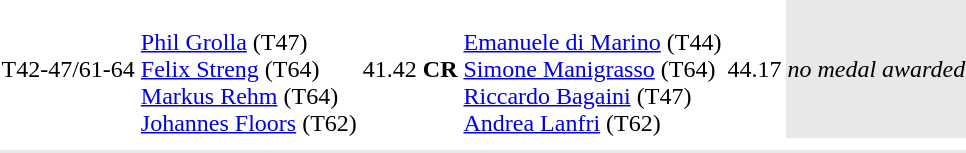<table>
<tr>
<td>T42-47/61-64</td>
<td> <br><a href='#'>Phil Grolla</a> (T47)<br><a href='#'>Felix Streng</a> (T64)<br><a href='#'>Markus Rehm</a> (T64)<br><a href='#'>Johannes Floors</a> (T62)</td>
<td>41.42 <strong>CR</strong></td>
<td><br><a href='#'>Emanuele di Marino</a> (T44)<br><a href='#'>Simone Manigrasso</a> (T64)<br><a href='#'>Riccardo Bagaini</a> (T47)<br><a href='#'>Andrea Lanfri</a> (T62)</td>
<td>44.17</td>
<td colspan=2 bgcolor=#e8e8e8 align=center><em>no medal awarded</em></td>
</tr>
<tr>
<td colspan=7></td>
</tr>
<tr>
</tr>
<tr bgcolor= e8e8e8>
<td colspan=7></td>
</tr>
</table>
